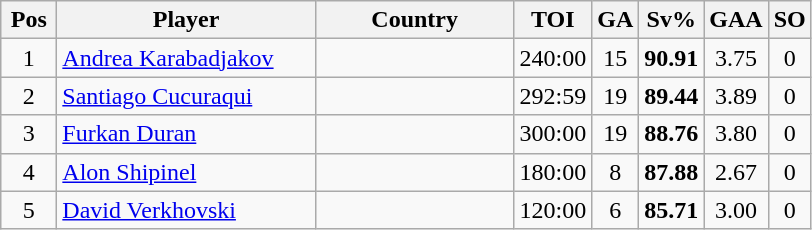<table class="wikitable sortable" style="text-align: center;">
<tr>
<th width=30>Pos</th>
<th width=165>Player</th>
<th width=125>Country</th>
<th width=20>TOI</th>
<th width=20>GA</th>
<th width=20>Sv%</th>
<th width=20>GAA</th>
<th width=20>SO</th>
</tr>
<tr>
<td>1</td>
<td align=left><a href='#'>Andrea Karabadjakov</a></td>
<td align=left></td>
<td>240:00</td>
<td>15</td>
<td><strong>90.91</strong></td>
<td>3.75</td>
<td>0</td>
</tr>
<tr>
<td>2</td>
<td align=left><a href='#'>Santiago Cucuraqui</a></td>
<td align=left></td>
<td>292:59</td>
<td>19</td>
<td><strong>89.44</strong></td>
<td>3.89</td>
<td>0</td>
</tr>
<tr>
<td>3</td>
<td align=left><a href='#'>Furkan Duran</a></td>
<td align=left></td>
<td>300:00</td>
<td>19</td>
<td><strong>88.76</strong></td>
<td>3.80</td>
<td>0</td>
</tr>
<tr>
<td>4</td>
<td align=left><a href='#'>Alon Shipinel</a></td>
<td align=left></td>
<td>180:00</td>
<td>8</td>
<td><strong>87.88</strong></td>
<td>2.67</td>
<td>0</td>
</tr>
<tr>
<td>5</td>
<td align=left><a href='#'>David Verkhovski</a></td>
<td align=left></td>
<td>120:00</td>
<td>6</td>
<td><strong>85.71</strong></td>
<td>3.00</td>
<td>0</td>
</tr>
</table>
